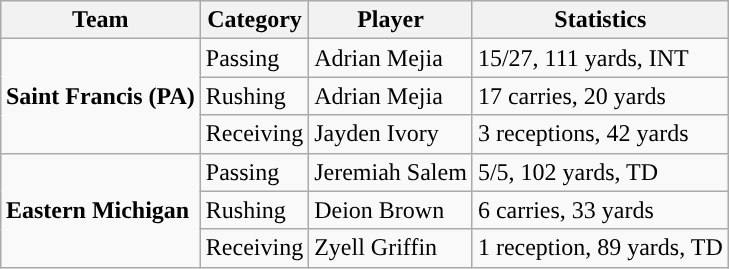<table class="wikitable" style="float: right;">
<tr>
<th>Team</th>
<th>Category</th>
<th>Player</th>
<th>Statistics</th>
</tr>
<tr>
<td rowspan=3><strong>Saint Francis (PA)</strong></td>
<td>Passing</td>
<td>Adrian Mejia</td>
<td>15/27, 111 yards, INT</td>
</tr>
<tr>
<td>Rushing</td>
<td>Adrian Mejia</td>
<td>17 carries, 20 yards</td>
</tr>
<tr>
<td>Receiving</td>
<td>Jayden Ivory</td>
<td>3 receptions, 42 yards</td>
</tr>
<tr>
<td rowspan=3><strong>Eastern Michigan</strong></td>
<td>Passing</td>
<td>Jeremiah Salem</td>
<td>5/5, 102 yards, TD</td>
</tr>
<tr>
<td>Rushing</td>
<td>Deion Brown</td>
<td>6 carries, 33 yards</td>
</tr>
<tr>
<td>Receiving</td>
<td>Zyell Griffin</td>
<td>1 reception, 89 yards, TD</td>
</tr>
</table>
